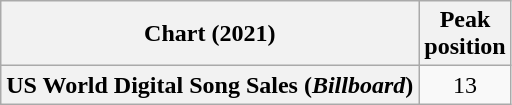<table class="wikitable plainrowheaders" style="text-align:center">
<tr>
<th scope="col">Chart (2021)</th>
<th scope="col">Peak<br>position</th>
</tr>
<tr>
<th scope="row">US World Digital Song Sales (<em>Billboard</em>)</th>
<td>13</td>
</tr>
</table>
